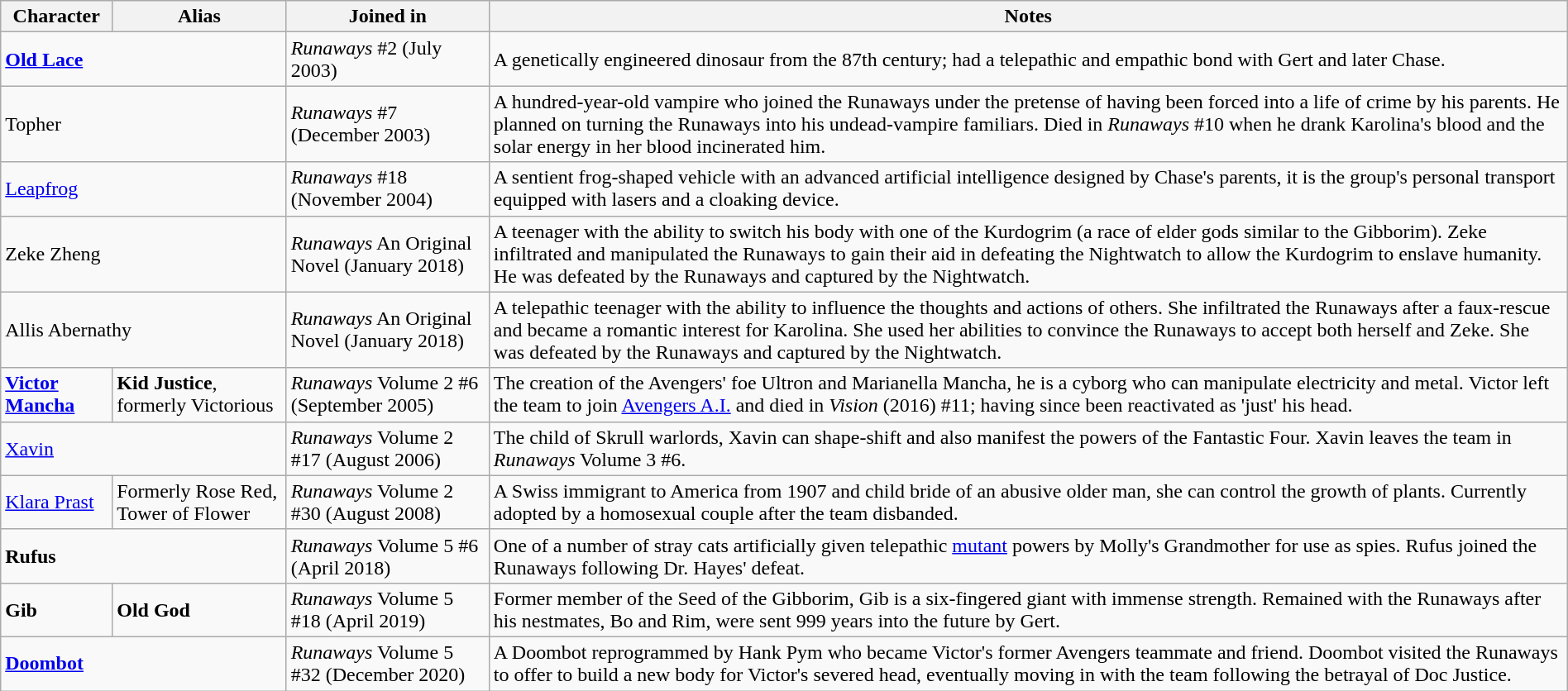<table class="wikitable" style="width:100%; text-align:left; margin:1em auto 1em auto;">
<tr>
<th scope="col">Character</th>
<th scope="col">Alias</th>
<th scope="col">Joined in</th>
<th scope="col">Notes</th>
</tr>
<tr>
<td Colspan="2"><strong><a href='#'>Old Lace</a></strong></td>
<td><em>Runaways</em> #2 (July 2003)</td>
<td>A genetically engineered dinosaur from the 87th century; had a telepathic and empathic bond with Gert and later Chase.</td>
</tr>
<tr>
<td Colspan="2">Topher</td>
<td><em>Runaways</em> #7 (December 2003)</td>
<td>A hundred-year-old vampire who joined the Runaways under the pretense of having been forced into a life of crime by his parents. He planned on turning the Runaways into his undead-vampire familiars. Died in <em>Runaways</em> #10 when he drank Karolina's blood and the solar energy in her blood incinerated him.</td>
</tr>
<tr>
<td Colspan="2"><a href='#'>Leapfrog</a></td>
<td><em>Runaways</em> #18 (November 2004)</td>
<td>A sentient frog-shaped vehicle with an advanced artificial intelligence designed by Chase's parents, it is the group's personal transport equipped with lasers and a cloaking device.</td>
</tr>
<tr>
<td Colspan="2">Zeke Zheng</td>
<td><em>Runaways</em> An Original Novel (January 2018)</td>
<td>A teenager with the ability to switch his body with one of the Kurdogrim (a race of elder gods similar to the Gibborim). Zeke infiltrated and manipulated the Runaways to gain their aid in defeating the  Nightwatch to allow the Kurdogrim to enslave humanity. He was defeated by the Runaways and captured by the Nightwatch.</td>
</tr>
<tr>
<td Colspan="2">Allis Abernathy</td>
<td><em>Runaways</em> An Original Novel (January 2018)</td>
<td>A telepathic teenager with the ability to influence the thoughts and actions of others. She infiltrated the Runaways after a faux-rescue and became a romantic interest for Karolina. She used her abilities to convince the Runaways to accept both herself and Zeke. She was defeated by the Runaways and captured by the Nightwatch.</td>
</tr>
<tr>
<td><strong><a href='#'>Victor Mancha</a></strong></td>
<td><strong>Kid Justice</strong>, formerly Victorious</td>
<td><em>Runaways</em> Volume 2 #6 (September 2005)</td>
<td>The creation of the Avengers' foe Ultron and Marianella Mancha, he is a cyborg who can manipulate electricity and metal. Victor left the team to join <a href='#'>Avengers A.I.</a> and died in <em>Vision</em> (2016) #11; having since been reactivated as 'just' his head.</td>
</tr>
<tr>
<td Colspan="2"><a href='#'>Xavin</a></td>
<td><em>Runaways</em> Volume 2 #17 (August 2006)</td>
<td>The child of Skrull warlords, Xavin can shape-shift and also manifest the powers of the Fantastic Four. Xavin leaves the team in <em>Runaways</em> Volume 3 #6.</td>
</tr>
<tr>
<td><a href='#'>Klara Prast</a></td>
<td>Formerly Rose Red, Tower of Flower</td>
<td><em>Runaways</em> Volume 2 #30 (August 2008)</td>
<td>A Swiss immigrant to America from 1907 and child bride of an abusive older man, she can control the growth of plants. Currently adopted by a homosexual couple after the team disbanded.</td>
</tr>
<tr>
<td Colspan="2"=><strong>Rufus</strong></td>
<td><em>Runaways</em> Volume 5 #6 (April 2018)</td>
<td>One of a number of stray cats artificially given telepathic <a href='#'>mutant</a> powers by Molly's Grandmother for use as spies. Rufus joined the Runaways following Dr. Hayes' defeat.</td>
</tr>
<tr>
<td><strong>Gib</strong></td>
<td><strong>Old God</strong></td>
<td><em>Runaways</em> Volume 5 #18 (April 2019)</td>
<td>Former member of the Seed of the Gibborim, Gib is a six-fingered giant with immense strength. Remained with the Runaways after his nestmates, Bo and Rim, were sent 999 years into the future by Gert.</td>
</tr>
<tr>
<td Colspan="2"=><strong><a href='#'>Doombot</a></strong></td>
<td><em>Runaways</em> Volume 5 #32 (December 2020)</td>
<td>A Doombot reprogrammed by Hank Pym who became Victor's former Avengers teammate and friend. Doombot visited the Runaways to offer to build a new body for Victor's severed head, eventually moving in with the team following the betrayal of Doc Justice.</td>
</tr>
</table>
